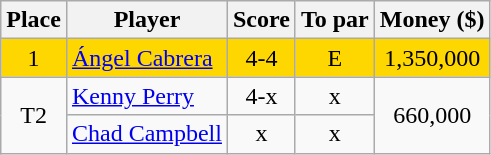<table class="wikitable">
<tr>
<th>Place</th>
<th>Player</th>
<th>Score</th>
<th>To par</th>
<th>Money ($)</th>
</tr>
<tr style="background:gold">
<td align=center>1</td>
<td> <a href='#'>Ángel Cabrera</a></td>
<td align=center>4-4</td>
<td align=center>E</td>
<td align=center>1,350,000</td>
</tr>
<tr>
<td align=center rowspan=2>T2</td>
<td> <a href='#'>Kenny Perry</a></td>
<td align=center>4-x</td>
<td align=center>x</td>
<td rowspan=2 align=center>660,000</td>
</tr>
<tr>
<td> <a href='#'>Chad Campbell</a></td>
<td align=center>x</td>
<td align=center>x</td>
</tr>
</table>
